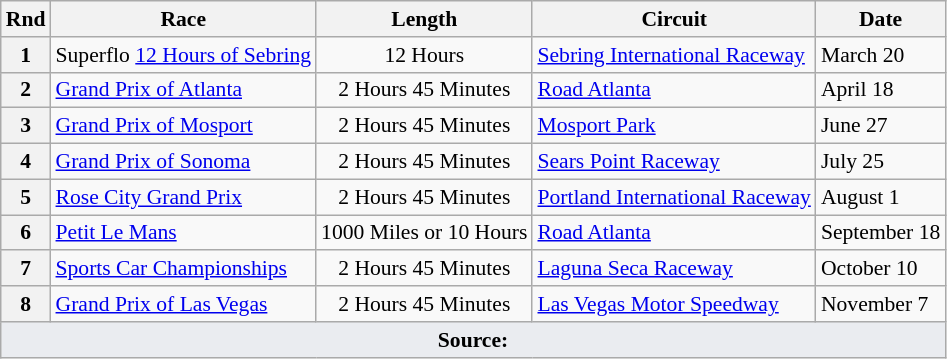<table class="wikitable" style="font-size: 90%;">
<tr>
<th>Rnd</th>
<th>Race</th>
<th>Length</th>
<th>Circuit</th>
<th>Date</th>
</tr>
<tr>
<th>1</th>
<td>Superflo <a href='#'>12 Hours of Sebring</a></td>
<td align="center">12 Hours</td>
<td><a href='#'>Sebring International Raceway</a></td>
<td>March 20</td>
</tr>
<tr>
<th>2</th>
<td><a href='#'>Grand Prix of Atlanta</a></td>
<td align="center">2 Hours 45 Minutes</td>
<td><a href='#'>Road Atlanta</a></td>
<td>April 18</td>
</tr>
<tr>
<th>3</th>
<td><a href='#'>Grand Prix of Mosport</a></td>
<td align="center">2 Hours 45 Minutes</td>
<td><a href='#'>Mosport Park</a></td>
<td>June 27</td>
</tr>
<tr>
<th>4</th>
<td><a href='#'>Grand Prix of Sonoma</a></td>
<td align="center">2 Hours 45 Minutes</td>
<td><a href='#'>Sears Point Raceway</a></td>
<td>July 25</td>
</tr>
<tr>
<th>5</th>
<td><a href='#'>Rose City Grand Prix</a></td>
<td align="center">2 Hours 45 Minutes</td>
<td><a href='#'>Portland International Raceway</a></td>
<td>August 1</td>
</tr>
<tr>
<th>6</th>
<td><a href='#'>Petit Le Mans</a></td>
<td align="center">1000 Miles or 10 Hours</td>
<td><a href='#'>Road Atlanta</a></td>
<td>September 18</td>
</tr>
<tr>
<th>7</th>
<td><a href='#'>Sports Car Championships</a></td>
<td align="center">2 Hours 45 Minutes</td>
<td><a href='#'>Laguna Seca Raceway</a></td>
<td>October 10</td>
</tr>
<tr>
<th>8</th>
<td><a href='#'>Grand Prix of Las Vegas</a></td>
<td align="center">2 Hours 45 Minutes</td>
<td><a href='#'>Las Vegas Motor Speedway</a></td>
<td>November 7</td>
</tr>
<tr class="sortbottom">
<td colspan="5" style="background-color:#EAECF0;text-align:center"><strong>Source:</strong></td>
</tr>
</table>
